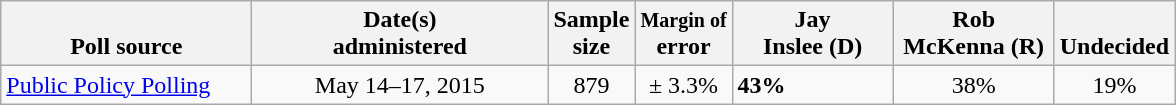<table class="wikitable">
<tr valign= bottom>
<th style="width:160px;">Poll source</th>
<th style="width:190px;">Date(s)<br>administered</th>
<th class=small>Sample<br>size</th>
<th><small>Margin of</small><br>error</th>
<th style="width:100px;">Jay<br>Inslee (D)</th>
<th style="width:100px;">Rob<br>McKenna (R)</th>
<th>Undecided</th>
</tr>
<tr>
<td><a href='#'>Public Policy Polling</a></td>
<td align=center>May 14–17, 2015</td>
<td align=center>879</td>
<td align=center>± 3.3%</td>
<td><strong>43%</strong></td>
<td align=center>38%</td>
<td align=center>19%</td>
</tr>
</table>
